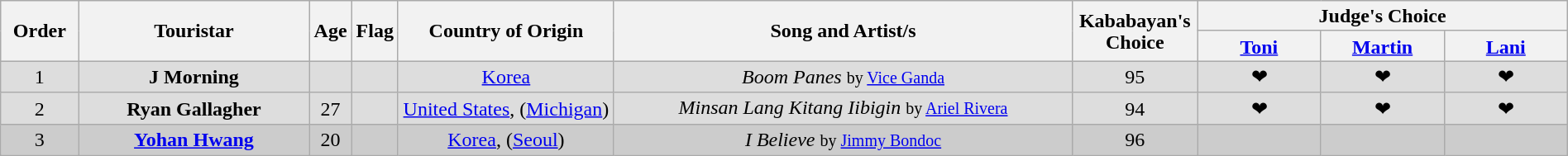<table class="wikitable" style="text-align:center; line-height:17px; width:100%;">
<tr>
<th scope="col" rowspan="2" width="05%">Order</th>
<th scope="col" rowspan="2" width="15%">Touristar</th>
<th scope="col" rowspan="2" width="02%">Age</th>
<th scope="col" rowspan="2" width="02%">Flag</th>
<th scope="col" rowspan="2" width="14%">Country of Origin</th>
<th scope="col" rowspan="2" width="30%">Song and Artist/s</th>
<th scope="col" rowspan="2" width="08%">Kababayan's Choice</th>
<th scope="col" colspan="3" width="24%">Judge's Choice</th>
</tr>
<tr>
<th width="08%"><a href='#'>Toni</a></th>
<th width="08%"><a href='#'>Martin</a></th>
<th width="08%"><a href='#'>Lani</a></th>
</tr>
<tr style="background:#DDD;">
<td>1</td>
<td><strong>J Morning</strong></td>
<td></td>
<td></td>
<td><a href='#'>Korea</a></td>
<td><em>Boom Panes</em> <small>by <a href='#'>Vice Ganda</a></small></td>
<td>95</td>
<td>❤</td>
<td>❤</td>
<td>❤</td>
</tr>
<tr style="background:#DDD;">
<td>2</td>
<td><strong>Ryan Gallagher</strong></td>
<td>27</td>
<td></td>
<td><a href='#'>United States</a>, (<a href='#'>Michigan</a>)</td>
<td><em>Minsan Lang Kitang Iibigin</em> <small>by <a href='#'>Ariel Rivera</a></small></td>
<td>94</td>
<td>❤</td>
<td>❤</td>
<td>❤</td>
</tr>
<tr style="background:#CCC;">
<td>3</td>
<td><strong><a href='#'>Yohan Hwang</a></strong></td>
<td>20</td>
<td></td>
<td><a href='#'>Korea</a>, (<a href='#'>Seoul</a>)</td>
<td><em>I Believe</em> <small>by <a href='#'>Jimmy Bondoc</a></small></td>
<td>96</td>
<td></td>
<td></td>
<td></td>
</tr>
</table>
